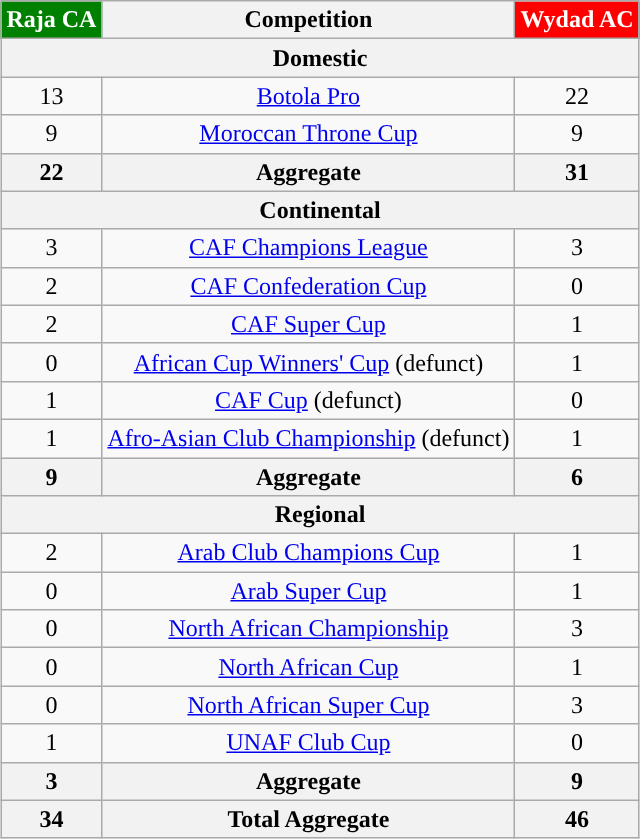<table class="wikitable sortable"  style="width:auto; margin:auto;">
<tr>
<th ! style="color:#ffffff; background-color:#008000;">Raja CA</th>
<th>Competition</th>
<th ! style="color:#ffffff; background-color:#ff0000;">Wydad AC</th>
</tr>
<tr style="text-align:center;">
<th colspan="3">Domestic</th>
</tr>
<tr style="text-align:center;">
<td>13</td>
<td><a href='#'>Botola Pro</a></td>
<td>22</td>
</tr>
<tr style="text-align:center;">
<td>9</td>
<td><a href='#'>Moroccan Throne Cup</a></td>
<td>9</td>
</tr>
<tr align="center">
<th><strong>22</strong></th>
<th><strong>Aggregate</strong></th>
<th>31</th>
</tr>
<tr style="text-align:center;">
<th colspan="3"><strong>Continental</strong></th>
</tr>
<tr style="text-align:center;">
<td>3</td>
<td><a href='#'>CAF Champions League</a></td>
<td>3</td>
</tr>
<tr style="text-align:center;">
<td>2</td>
<td><a href='#'>CAF Confederation Cup</a></td>
<td>0</td>
</tr>
<tr style="text-align:center;">
<td>2</td>
<td><a href='#'>CAF Super Cup</a></td>
<td>1</td>
</tr>
<tr style="text-align:center;">
<td>0</td>
<td><a href='#'>African Cup Winners' Cup</a> (defunct)</td>
<td>1</td>
</tr>
<tr style="text-align:center;">
<td>1</td>
<td><a href='#'>CAF Cup</a> (defunct)</td>
<td>0</td>
</tr>
<tr style="text-align:center;">
<td>1</td>
<td><a href='#'>Afro-Asian Club Championship</a> (defunct)</td>
<td>1</td>
</tr>
<tr align="center">
<th><strong>9</strong></th>
<th><strong>Aggregate</strong></th>
<th><strong>6</strong></th>
</tr>
<tr style="text-align:center;">
<th colspan="3"><strong>Regional</strong></th>
</tr>
<tr style="text-align:center;">
<td>2</td>
<td><a href='#'>Arab Club Champions Cup</a></td>
<td>1</td>
</tr>
<tr style="text-align:center;">
<td>0</td>
<td><a href='#'>Arab Super Cup</a></td>
<td>1</td>
</tr>
<tr style="text-align:center;">
<td>0</td>
<td><a href='#'>North African Championship</a></td>
<td>3</td>
</tr>
<tr style="text-align:center;">
<td>0</td>
<td><a href='#'>North African Cup</a></td>
<td>1</td>
</tr>
<tr style="text-align:center">
<td>0</td>
<td><a href='#'>North African Super Cup</a></td>
<td>3</td>
</tr>
<tr style="text-align:center;">
<td>1</td>
<td><a href='#'>UNAF Club Cup</a></td>
<td>0</td>
</tr>
<tr align="center">
<th><strong>3</strong></th>
<th><strong>Aggregate</strong></th>
<th>9</th>
</tr>
<tr align="center">
<th><strong>34</strong></th>
<th><strong>Total Aggregate</strong></th>
<th>46</th>
</tr>
</table>
